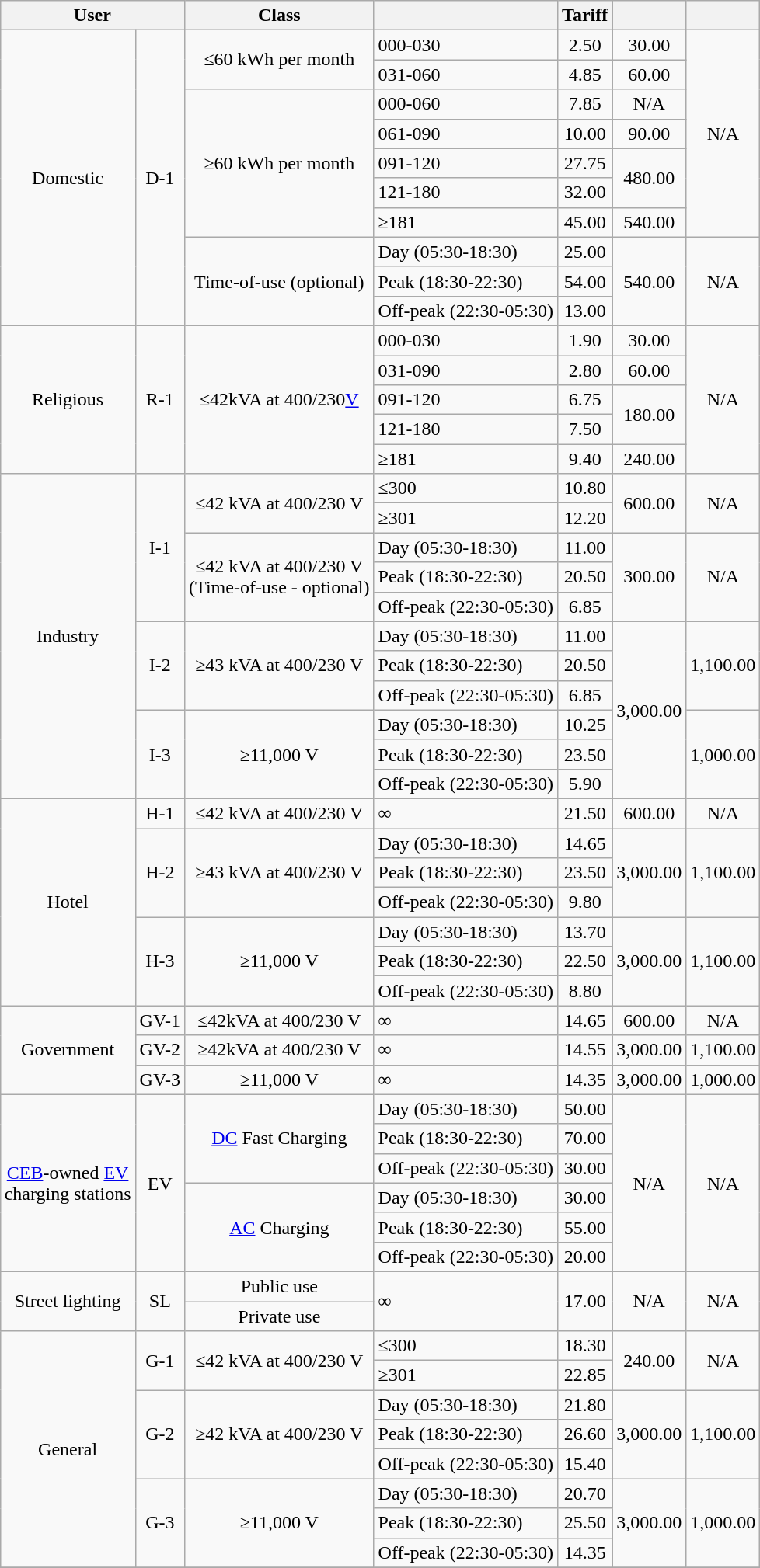<table class="wikitable" style="text-align:center; margin: auto;">
<tr>
<th colspan=2>User</th>
<th>Class</th>
<th></th>
<th>Tariff <br></th>
<th><br></th>
<th><br></th>
</tr>
<tr>
<td rowspan=10>Domestic</td>
<td rowspan=10>D-1</td>
<td rowspan=2>≤60 kWh per month</td>
<td align="left">000-030</td>
<td>2.50</td>
<td>30.00</td>
<td rowspan=7>N/A</td>
</tr>
<tr>
<td align="left">031-060</td>
<td>4.85</td>
<td>60.00</td>
</tr>
<tr>
<td rowspan=5>≥60 kWh per month</td>
<td align="left">000-060</td>
<td>7.85</td>
<td>N/A</td>
</tr>
<tr>
<td align="left">061-090</td>
<td>10.00</td>
<td>90.00</td>
</tr>
<tr>
<td align="left">091-120</td>
<td>27.75</td>
<td rowspan=2>480.00</td>
</tr>
<tr>
<td align="left">121-180</td>
<td>32.00</td>
</tr>
<tr>
<td align="left">≥181</td>
<td>45.00</td>
<td>540.00</td>
</tr>
<tr>
<td rowspan=3>Time-of-use (optional)</td>
<td align="left">Day (05:30-18:30)</td>
<td>25.00</td>
<td rowspan=3>540.00</td>
<td rowspan=3>N/A</td>
</tr>
<tr>
<td align="left">Peak (18:30-22:30)</td>
<td>54.00</td>
</tr>
<tr>
<td align="left">Off-peak (22:30-05:30)</td>
<td>13.00</td>
</tr>
<tr>
<td rowspan=5>Religious</td>
<td rowspan=5>R-1</td>
<td rowspan=5>≤42kVA at 400/230<a href='#'>V</a></td>
<td align="left">000-030</td>
<td>1.90</td>
<td>30.00</td>
<td rowspan=5>N/A</td>
</tr>
<tr>
<td align="left">031-090</td>
<td>2.80</td>
<td>60.00</td>
</tr>
<tr>
<td align="left">091-120</td>
<td>6.75</td>
<td rowspan=2>180.00</td>
</tr>
<tr>
<td align="left">121-180</td>
<td>7.50</td>
</tr>
<tr>
<td align="left">≥181</td>
<td>9.40</td>
<td>240.00</td>
</tr>
<tr>
<td rowspan=11>Industry</td>
<td rowspan=5>I-1</td>
<td rowspan=2>≤42 kVA at 400/230 V</td>
<td align="left">≤300</td>
<td>10.80</td>
<td rowspan=2>600.00</td>
<td rowspan=2>N/A</td>
</tr>
<tr>
<td align="left">≥301</td>
<td>12.20</td>
</tr>
<tr>
<td rowspan=3>≤42 kVA at 400/230 V<br>(Time-of-use - optional)</td>
<td align="left">Day (05:30-18:30)</td>
<td>11.00</td>
<td rowspan=3>300.00</td>
<td rowspan=3>N/A</td>
</tr>
<tr>
<td align="left">Peak (18:30-22:30)</td>
<td>20.50</td>
</tr>
<tr>
<td align="left">Off-peak (22:30-05:30)</td>
<td>6.85</td>
</tr>
<tr>
<td rowspan=3>I-2</td>
<td rowspan=3>≥43 kVA at 400/230 V</td>
<td align="left">Day (05:30-18:30)</td>
<td>11.00</td>
<td rowspan=6>3,000.00</td>
<td rowspan=3>1,100.00</td>
</tr>
<tr>
<td align="left">Peak (18:30-22:30)</td>
<td>20.50</td>
</tr>
<tr>
<td align="left">Off-peak (22:30-05:30)</td>
<td>6.85</td>
</tr>
<tr>
<td rowspan=3>I-3</td>
<td rowspan=3>≥11,000 V</td>
<td align="left">Day (05:30-18:30)</td>
<td>10.25</td>
<td rowspan=3>1,000.00</td>
</tr>
<tr>
<td align="left">Peak (18:30-22:30)</td>
<td>23.50</td>
</tr>
<tr>
<td align="left">Off-peak (22:30-05:30)</td>
<td>5.90</td>
</tr>
<tr>
<td rowspan=7>Hotel</td>
<td>H-1</td>
<td>≤42 kVA at 400/230 V</td>
<td align="left">∞</td>
<td>21.50</td>
<td>600.00</td>
<td>N/A</td>
</tr>
<tr>
<td rowspan=3>H-2</td>
<td rowspan=3>≥43 kVA at 400/230 V</td>
<td align="left">Day (05:30-18:30)</td>
<td>14.65</td>
<td rowspan=3>3,000.00</td>
<td rowspan=3>1,100.00</td>
</tr>
<tr>
<td align="left">Peak (18:30-22:30)</td>
<td>23.50</td>
</tr>
<tr>
<td align="left">Off-peak (22:30-05:30)</td>
<td>9.80</td>
</tr>
<tr>
<td rowspan=3>H-3</td>
<td rowspan=3>≥11,000 V</td>
<td align="left">Day (05:30-18:30)</td>
<td>13.70</td>
<td rowspan=3>3,000.00</td>
<td rowspan=3>1,100.00</td>
</tr>
<tr>
<td align="left">Peak (18:30-22:30)</td>
<td>22.50</td>
</tr>
<tr>
<td align="left">Off-peak (22:30-05:30)</td>
<td>8.80</td>
</tr>
<tr>
<td rowspan=3>Government</td>
<td>GV-1</td>
<td>≤42kVA at 400/230 V</td>
<td align="left">∞</td>
<td>14.65</td>
<td>600.00</td>
<td>N/A</td>
</tr>
<tr>
<td>GV-2</td>
<td>≥42kVA at 400/230 V</td>
<td align="left">∞</td>
<td>14.55</td>
<td>3,000.00</td>
<td>1,100.00</td>
</tr>
<tr>
<td>GV-3</td>
<td>≥11,000 V</td>
<td align="left">∞</td>
<td>14.35</td>
<td>3,000.00</td>
<td>1,000.00</td>
</tr>
<tr>
<td rowspan=6><a href='#'>CEB</a>-owned <a href='#'>EV</a><br>charging stations</td>
<td rowspan=6>EV</td>
<td rowspan=3><a href='#'>DC</a> Fast Charging</td>
<td align="left">Day (05:30-18:30)</td>
<td>50.00</td>
<td rowspan=6>N/A</td>
<td rowspan=6>N/A</td>
</tr>
<tr>
<td align="left">Peak (18:30-22:30)</td>
<td>70.00</td>
</tr>
<tr>
<td align="left">Off-peak (22:30-05:30)</td>
<td>30.00</td>
</tr>
<tr>
<td rowspan=3><a href='#'>AC</a> Charging</td>
<td align="left">Day (05:30-18:30)</td>
<td>30.00</td>
</tr>
<tr>
<td align="left">Peak (18:30-22:30)</td>
<td>55.00</td>
</tr>
<tr>
<td align="left">Off-peak (22:30-05:30)</td>
<td>20.00</td>
</tr>
<tr>
<td rowspan=2>Street lighting</td>
<td rowspan=2>SL</td>
<td>Public use</td>
<td rowspan=2 align="left">∞</td>
<td rowspan=2>17.00</td>
<td rowspan=2>N/A</td>
<td rowspan=2>N/A</td>
</tr>
<tr>
<td>Private use</td>
</tr>
<tr>
<td rowspan=8>General<br></td>
<td rowspan=2>G-1</td>
<td rowspan=2>≤42 kVA at 400/230 V</td>
<td align="left">≤300</td>
<td>18.30</td>
<td rowspan=2>240.00</td>
<td rowspan=2>N/A</td>
</tr>
<tr>
<td align="left">≥301</td>
<td>22.85</td>
</tr>
<tr>
<td rowspan=3>G-2</td>
<td rowspan=3>≥42 kVA at 400/230 V</td>
<td align="left">Day (05:30-18:30)</td>
<td>21.80</td>
<td rowspan=3>3,000.00</td>
<td rowspan=3>1,100.00</td>
</tr>
<tr>
<td align="left">Peak (18:30-22:30)</td>
<td>26.60</td>
</tr>
<tr>
<td align="left">Off-peak (22:30-05:30)</td>
<td>15.40</td>
</tr>
<tr>
<td rowspan=3>G-3</td>
<td rowspan=3>≥11,000 V</td>
<td align="left">Day (05:30-18:30)</td>
<td>20.70</td>
<td rowspan=3>3,000.00</td>
<td rowspan=3>1,000.00</td>
</tr>
<tr>
<td align="left">Peak (18:30-22:30)</td>
<td>25.50</td>
</tr>
<tr>
<td align="left">Off-peak (22:30-05:30)</td>
<td>14.35</td>
</tr>
<tr>
</tr>
</table>
